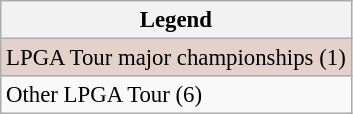<table class="wikitable" style="font-size:95%;">
<tr>
<th>Legend</th>
</tr>
<tr style="background:#e5d1cb;">
<td>LPGA Tour major championships (1)</td>
</tr>
<tr>
<td>Other LPGA Tour (6)</td>
</tr>
</table>
